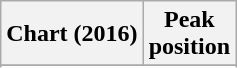<table class="wikitable sortable plainrowheaders" style="text-align:center">
<tr>
<th scope="col">Chart (2016)</th>
<th scope="col">Peak<br> position</th>
</tr>
<tr>
</tr>
<tr>
</tr>
<tr>
</tr>
<tr>
</tr>
<tr>
</tr>
<tr>
</tr>
<tr>
</tr>
</table>
